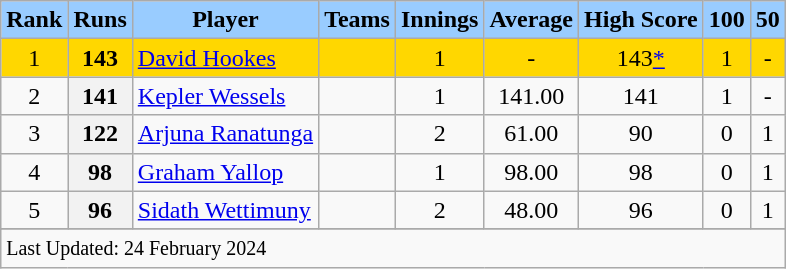<table class="wikitable plainrowheaders sortable">
<tr>
<th scope="col" style="background:#9cf;">Rank</th>
<th scope="col" style="background:#9cf;">Runs</th>
<th scope="col" style="background:#9cf;">Player</th>
<th scope="col" style="background:#9cf;">Teams</th>
<th scope="col" style="background:#9cf;">Innings</th>
<th scope="col" style="background:#9cf;">Average</th>
<th scope="col" style="background:#9cf;">High Score</th>
<th scope="col" style="background:#9cf;">100</th>
<th scope="col" style="background:#9cf;">50</th>
</tr>
<tr>
<td style="text-align:center; background:gold;">1</td>
<th scope="row" style="text-align:center; background:gold;"><strong>143</strong></th>
<td style="background:gold;"><a href='#'>David Hookes</a></td>
<td style="text-align:center; background:gold;"></td>
<td style="text-align:center; background:gold;">1</td>
<td style="text-align:center; background:gold;">-</td>
<td style="text-align:center; background:gold;">143<a href='#'>*</a></td>
<td style="text-align:center; background:gold;">1</td>
<td style="text-align:center; background:gold;">-</td>
</tr>
<tr>
<td align="center">2</td>
<th scope="row" style="text-align:center;"><strong>141</strong></th>
<td><a href='#'>Kepler Wessels</a></td>
<td align="center"></td>
<td align="center">1</td>
<td align="center">141.00</td>
<td align="center">141</td>
<td align="center">1</td>
<td align="center">-</td>
</tr>
<tr>
<td align="center">3</td>
<th scope="row" style="text-align:center;"><strong>122</strong></th>
<td><a href='#'>Arjuna Ranatunga</a></td>
<td align="center"></td>
<td align="center">2</td>
<td align="center">61.00</td>
<td align="center">90</td>
<td align="center">0</td>
<td align="center">1</td>
</tr>
<tr>
<td align="center">4</td>
<th scope="row" style="text-align:center;"><strong>98</strong></th>
<td><a href='#'>Graham Yallop</a></td>
<td align="center"></td>
<td align="center">1</td>
<td align="center">98.00</td>
<td align="center">98</td>
<td align="center">0</td>
<td align="center">1</td>
</tr>
<tr>
<td align="center">5</td>
<th>96</th>
<td><a href='#'>Sidath Wettimuny</a></td>
<td align="center"></td>
<td align="center">2</td>
<td align="center">48.00</td>
<td align="center">96</td>
<td align="center">0</td>
<td align="center">1</td>
</tr>
<tr>
</tr>
<tr class="sortbottom">
<td colspan="9"><small>Last Updated: 24 February 2024</small></td>
</tr>
</table>
